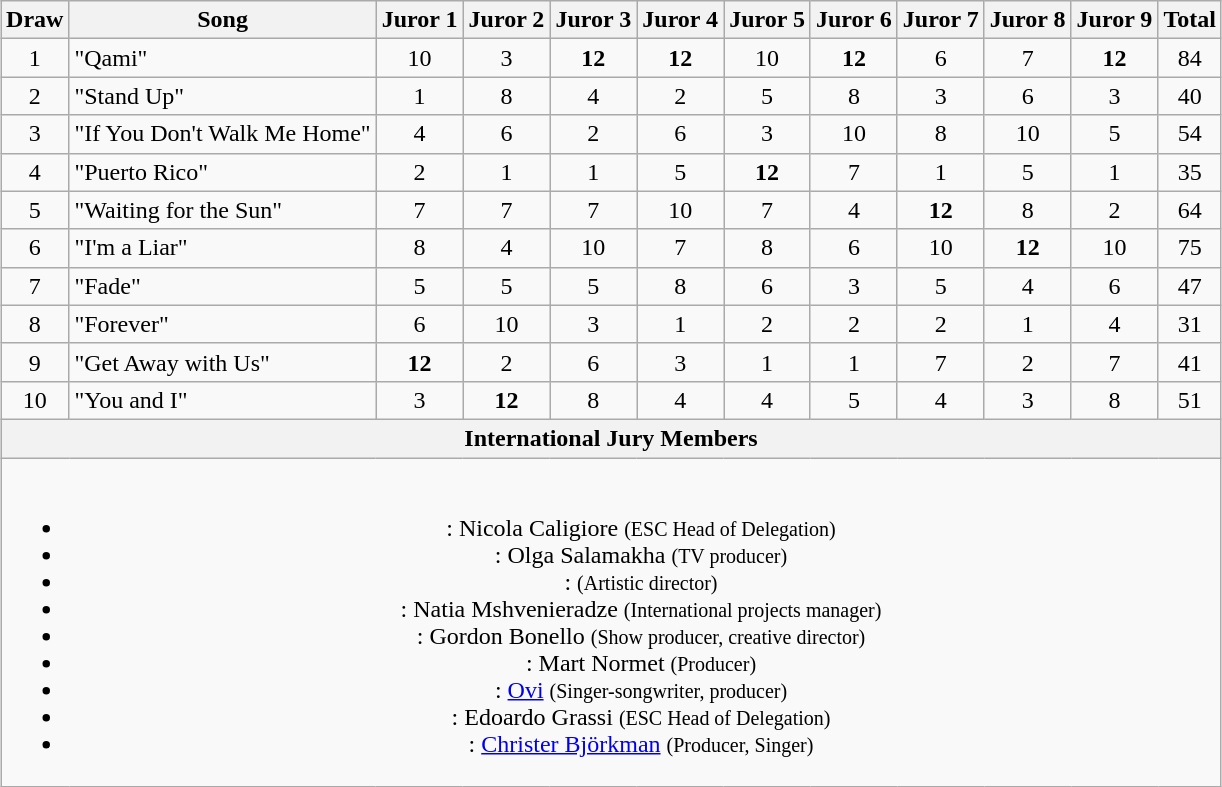<table class="wikitable collapsible" style="margin: 1em auto 1em auto; text-align:center;">
<tr>
<th>Draw</th>
<th>Song</th>
<th>Juror 1</th>
<th>Juror 2</th>
<th>Juror 3</th>
<th>Juror 4</th>
<th>Juror 5</th>
<th>Juror 6</th>
<th>Juror 7</th>
<th>Juror 8</th>
<th>Juror 9</th>
<th>Total</th>
</tr>
<tr>
<td>1</td>
<td align="left">"Qami"</td>
<td>10</td>
<td>3</td>
<td><strong>12</strong></td>
<td><strong>12</strong></td>
<td>10</td>
<td><strong>12</strong></td>
<td>6</td>
<td>7</td>
<td><strong>12</strong></td>
<td>84</td>
</tr>
<tr>
<td>2</td>
<td align="left">"Stand Up"</td>
<td>1</td>
<td>8</td>
<td>4</td>
<td>2</td>
<td>5</td>
<td>8</td>
<td>3</td>
<td>6</td>
<td>3</td>
<td>40</td>
</tr>
<tr>
<td>3</td>
<td align="left">"If You Don't Walk Me Home"</td>
<td>4</td>
<td>6</td>
<td>2</td>
<td>6</td>
<td>3</td>
<td>10</td>
<td>8</td>
<td>10</td>
<td>5</td>
<td>54</td>
</tr>
<tr>
<td>4</td>
<td align="left">"Puerto Rico"</td>
<td>2</td>
<td>1</td>
<td>1</td>
<td>5</td>
<td><strong>12</strong></td>
<td>7</td>
<td>1</td>
<td>5</td>
<td>1</td>
<td>35</td>
</tr>
<tr>
<td>5</td>
<td align="left">"Waiting for the Sun"</td>
<td>7</td>
<td>7</td>
<td>7</td>
<td>10</td>
<td>7</td>
<td>4</td>
<td><strong>12</strong></td>
<td>8</td>
<td>2</td>
<td>64</td>
</tr>
<tr>
<td>6</td>
<td align="left">"I'm a Liar"</td>
<td>8</td>
<td>4</td>
<td>10</td>
<td>7</td>
<td>8</td>
<td>6</td>
<td>10</td>
<td><strong>12</strong></td>
<td>10</td>
<td>75</td>
</tr>
<tr>
<td>7</td>
<td align="left">"Fade"</td>
<td>5</td>
<td>5</td>
<td>5</td>
<td>8</td>
<td>6</td>
<td>3</td>
<td>5</td>
<td>4</td>
<td>6</td>
<td>47</td>
</tr>
<tr>
<td>8</td>
<td align="left">"Forever"</td>
<td>6</td>
<td>10</td>
<td>3</td>
<td>1</td>
<td>2</td>
<td>2</td>
<td>2</td>
<td>1</td>
<td>4</td>
<td>31</td>
</tr>
<tr>
<td>9</td>
<td align="left">"Get Away with Us"</td>
<td><strong>12</strong></td>
<td>2</td>
<td>6</td>
<td>3</td>
<td>1</td>
<td>1</td>
<td>7</td>
<td>2</td>
<td>7</td>
<td>41</td>
</tr>
<tr>
<td>10</td>
<td align="left">"You and I"</td>
<td>3</td>
<td><strong>12</strong></td>
<td>8</td>
<td>4</td>
<td>4</td>
<td>5</td>
<td>4</td>
<td>3</td>
<td>8</td>
<td>51</td>
</tr>
<tr>
<th colspan="12">International Jury Members</th>
</tr>
<tr>
<td colspan="12"><br><ul><li>: Nicola Caligiore <small>(ESC Head of Delegation)</small></li><li>: Olga Salamakha <small>(TV producer)</small></li><li>:  <small>(Artistic director)</small></li><li>: Natia Mshvenieradze <small>(International projects manager)</small></li><li>: Gordon Bonello <small>(Show producer, creative director)</small></li><li>: Mart Normet <small>(Producer)</small></li><li>: <a href='#'>Ovi</a> <small>(Singer-songwriter, producer)</small></li><li>: Edoardo Grassi <small>(ESC Head of Delegation)</small></li><li>: <a href='#'>Christer Björkman</a> <small>(Producer, Singer)</small></li></ul></td>
</tr>
</table>
